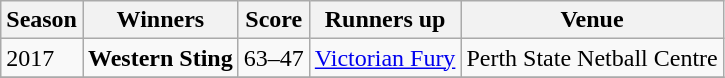<table class="wikitable collapsible">
<tr>
<th>Season</th>
<th>Winners</th>
<th>Score</th>
<th>Runners up</th>
<th>Venue</th>
</tr>
<tr>
<td>2017</td>
<td><strong>Western Sting</strong></td>
<td>63–47</td>
<td><a href='#'>Victorian Fury</a></td>
<td>Perth State Netball Centre</td>
</tr>
<tr>
</tr>
</table>
